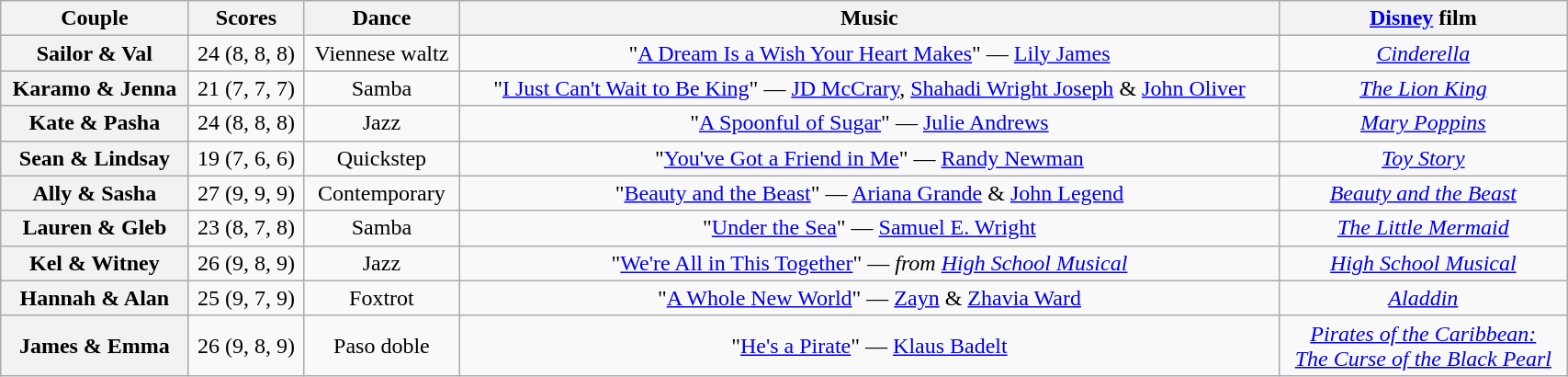<table class="wikitable sortable" style="text-align:center; width: 90%">
<tr>
<th scope="col">Couple</th>
<th scope="col">Scores</th>
<th scope="col" class="unsortable">Dance</th>
<th scope="col" class="unsortable">Music</th>
<th scope="col" class="unsortable"><a href='#'>Disney</a> film</th>
</tr>
<tr>
<th scope="row">Sailor & Val</th>
<td>24 (8, 8, 8)</td>
<td>Viennese waltz</td>
<td>"<a href='#'>A Dream Is a Wish Your Heart Makes</a>" — <a href='#'>Lily James</a></td>
<td><em><a href='#'>Cinderella</a></em></td>
</tr>
<tr>
<th scope="row">Karamo & Jenna</th>
<td>21 (7, 7, 7)</td>
<td>Samba</td>
<td>"<a href='#'>I Just Can't Wait to Be King</a>" — <a href='#'>JD McCrary</a>, <a href='#'>Shahadi Wright Joseph</a> & <a href='#'>John Oliver</a></td>
<td><em><a href='#'>The Lion King</a></em></td>
</tr>
<tr>
<th scope="row">Kate & Pasha</th>
<td>24 (8, 8, 8)</td>
<td>Jazz</td>
<td>"<a href='#'>A Spoonful of Sugar</a>" — <a href='#'>Julie Andrews</a></td>
<td><em><a href='#'>Mary Poppins</a></em></td>
</tr>
<tr>
<th scope="row">Sean & Lindsay</th>
<td>19 (7, 6, 6)</td>
<td>Quickstep</td>
<td>"<a href='#'>You've Got a Friend in Me</a>" — <a href='#'>Randy Newman</a></td>
<td><em><a href='#'>Toy Story</a></em></td>
</tr>
<tr>
<th scope="row">Ally & Sasha</th>
<td>27 (9, 9, 9)</td>
<td>Contemporary</td>
<td>"<a href='#'>Beauty and the Beast</a>" — <a href='#'>Ariana Grande</a> & <a href='#'>John Legend</a></td>
<td><em><a href='#'>Beauty and the Beast</a></em></td>
</tr>
<tr>
<th scope="row">Lauren & Gleb</th>
<td>23 (8, 7, 8)</td>
<td>Samba</td>
<td>"<a href='#'>Under the Sea</a>" — <a href='#'>Samuel E. Wright</a></td>
<td><em><a href='#'>The Little Mermaid</a></em></td>
</tr>
<tr>
<th scope="row">Kel & Witney</th>
<td>26 (9, 8, 9)</td>
<td>Jazz</td>
<td>"<a href='#'>We're All in This Together</a>" — <em>from <a href='#'>High School Musical</a></em></td>
<td><em><a href='#'>High School Musical</a></em></td>
</tr>
<tr>
<th scope="row">Hannah & Alan</th>
<td>25 (9, 7, 9)</td>
<td>Foxtrot</td>
<td>"<a href='#'>A Whole New World</a>" — <a href='#'>Zayn</a> & <a href='#'>Zhavia Ward</a></td>
<td><em><a href='#'>Aladdin</a></em></td>
</tr>
<tr>
<th scope="row">James & Emma</th>
<td>26 (9, 8, 9)</td>
<td>Paso doble</td>
<td>"<a href='#'>He's a Pirate</a>" — <a href='#'>Klaus Badelt</a></td>
<td><em><a href='#'>Pirates of the Caribbean:<br>The Curse of the Black Pearl</a></em></td>
</tr>
</table>
